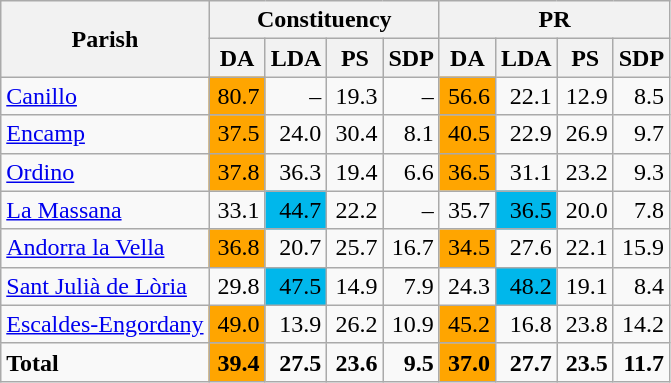<table class="wikitable sortable" style=text-align:right>
<tr>
<th rowspan=2>Parish</th>
<th colspan=4>Constituency</th>
<th colspan=4>PR</th>
</tr>
<tr>
<th width="30px">DA</th>
<th width="30px">LDA</th>
<th width="30px">PS</th>
<th width="30px">SDP</th>
<th width="30px">DA</th>
<th width="30px">LDA</th>
<th width="30px">PS</th>
<th width="30px">SDP</th>
</tr>
<tr>
<td align="left"><a href='#'>Canillo</a></td>
<td bgcolor="orange">80.7</td>
<td>–</td>
<td>19.3</td>
<td>–</td>
<td bgcolor="orange">56.6</td>
<td>22.1</td>
<td>12.9</td>
<td>8.5</td>
</tr>
<tr>
<td align="left"><a href='#'>Encamp</a></td>
<td bgcolor="orange">37.5</td>
<td>24.0</td>
<td>30.4</td>
<td>8.1</td>
<td bgcolor="orange">40.5</td>
<td>22.9</td>
<td>26.9</td>
<td>9.7</td>
</tr>
<tr>
<td align="left"><a href='#'>Ordino</a></td>
<td bgcolor="orange">37.8</td>
<td>36.3</td>
<td>19.4</td>
<td>6.6</td>
<td bgcolor="orange">36.5</td>
<td>31.1</td>
<td>23.2</td>
<td>9.3</td>
</tr>
<tr>
<td align="left"><a href='#'>La Massana</a></td>
<td>33.1</td>
<td bgcolor="#00B7EB">44.7</td>
<td>22.2</td>
<td>–</td>
<td>35.7</td>
<td bgcolor="#00B7EB">36.5</td>
<td>20.0</td>
<td>7.8</td>
</tr>
<tr>
<td align="left"><a href='#'>Andorra la Vella</a></td>
<td bgcolor="orange">36.8</td>
<td>20.7</td>
<td>25.7</td>
<td>16.7</td>
<td bgcolor="orange">34.5</td>
<td>27.6</td>
<td>22.1</td>
<td>15.9</td>
</tr>
<tr>
<td align="left"><a href='#'>Sant Julià de Lòria</a></td>
<td>29.8</td>
<td bgcolor="#00B7EB">47.5</td>
<td>14.9</td>
<td>7.9</td>
<td>24.3</td>
<td bgcolor="#00B7EB">48.2</td>
<td>19.1</td>
<td>8.4</td>
</tr>
<tr>
<td align="left"><a href='#'>Escaldes-Engordany</a></td>
<td bgcolor="orange">49.0</td>
<td>13.9</td>
<td>26.2</td>
<td>10.9</td>
<td bgcolor="orange">45.2</td>
<td>16.8</td>
<td>23.8</td>
<td>14.2</td>
</tr>
<tr>
<td align="left"><strong>Total</strong></td>
<td bgcolor="orange"><strong>39.4</strong></td>
<td><strong>27.5</strong></td>
<td><strong>23.6</strong></td>
<td><strong>9.5</strong></td>
<td bgcolor="orange"><strong>37.0</strong></td>
<td><strong>27.7</strong></td>
<td><strong>23.5</strong></td>
<td><strong>11.7</strong></td>
</tr>
</table>
